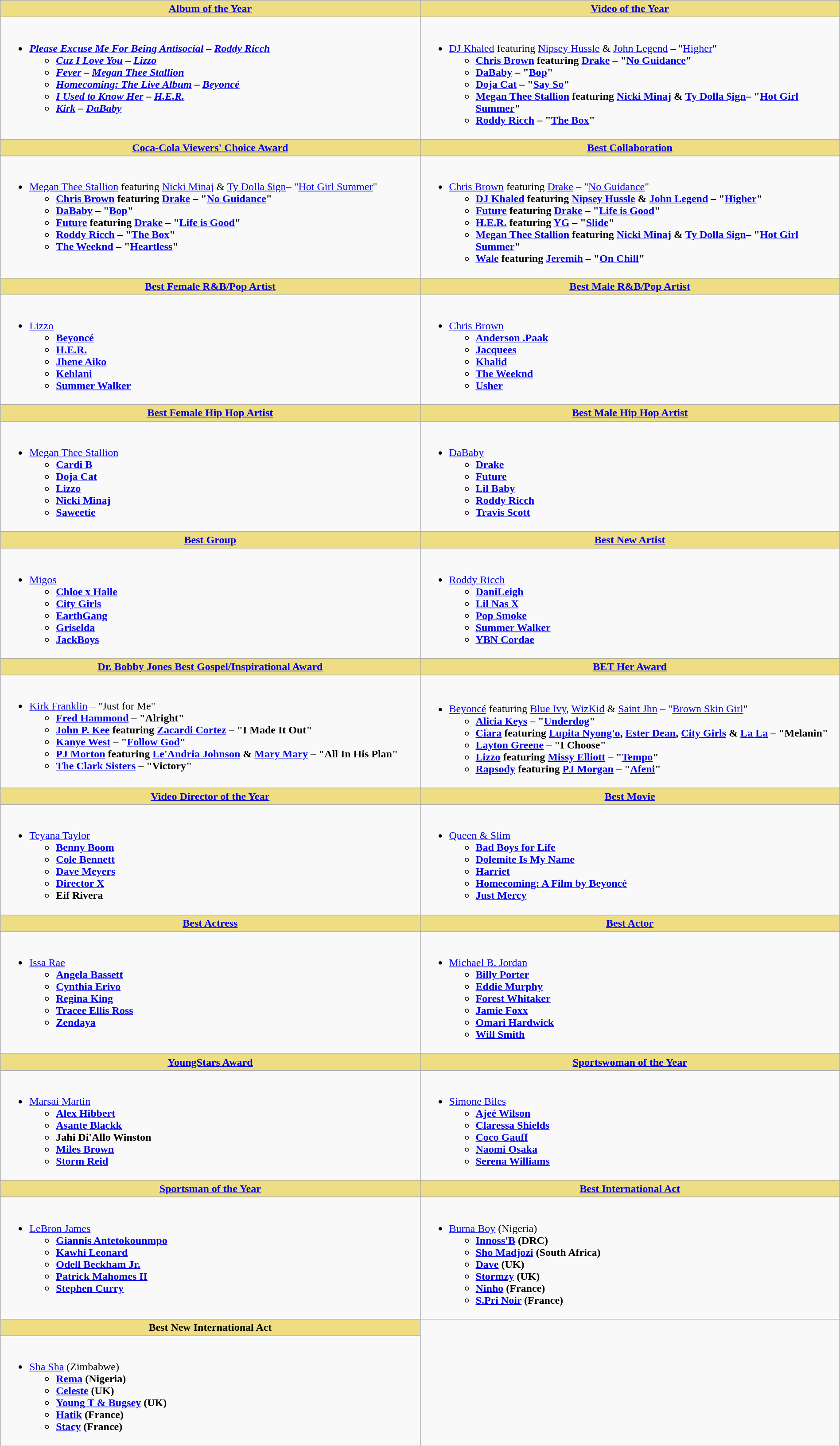<table class=wikitable width="100%">
<tr>
<th style="background:#EEDD82;" ! width="50%"><a href='#'>Album of the Year</a></th>
<th style="background:#EEDD82;" ! width="50%"><a href='#'>Video of the Year</a></th>
</tr>
<tr>
<td valign="top"><br><ul><li><strong><em><a href='#'>Please Excuse Me For Being Antisocial</a><em> – <a href='#'>Roddy Ricch</a><strong><ul><li></em><a href='#'>Cuz I Love You</a><em> – <a href='#'>Lizzo</a></li><li></em><a href='#'>Fever</a><em> – <a href='#'>Megan Thee Stallion</a></li><li></em><a href='#'>Homecoming: The Live Album</a><em> – <a href='#'>Beyoncé</a></li><li></em><a href='#'>I Used to Know Her</a><em> – <a href='#'>H.E.R.</a></li><li></em><a href='#'>Kirk</a><em> – <a href='#'>DaBaby</a></li></ul></li></ul></td>
<td valign="top"><br><ul><li></strong><a href='#'>DJ Khaled</a> featuring <a href='#'>Nipsey Hussle</a> & <a href='#'>John Legend</a> – "<a href='#'>Higher</a>"<strong><ul><li><a href='#'>Chris Brown</a> featuring <a href='#'>Drake</a> – "<a href='#'>No Guidance</a>"</li><li><a href='#'>DaBaby</a> – "<a href='#'>Bop</a>"</li><li><a href='#'>Doja Cat</a> – "<a href='#'>Say So</a>"</li><li><a href='#'>Megan Thee Stallion</a> featuring <a href='#'>Nicki Minaj</a> & <a href='#'>Ty Dolla $ign</a>– "<a href='#'>Hot Girl Summer</a>"</li><li><a href='#'>Roddy Ricch</a> – "<a href='#'>The Box</a>"</li></ul></li></ul></td>
</tr>
<tr>
<th style="background:#EEDD82;" ! "width="50%"><a href='#'>Coca-Cola Viewers' Choice Award</a></th>
<th style="background:#EEDD82;" ! "width="50%"><a href='#'>Best Collaboration</a></th>
</tr>
<tr>
<td valign="top"><br><ul><li></strong><a href='#'>Megan Thee Stallion</a> featuring <a href='#'>Nicki Minaj</a> & <a href='#'>Ty Dolla $ign</a>– "<a href='#'>Hot Girl Summer</a>"<strong><ul><li><a href='#'>Chris Brown</a> featuring <a href='#'>Drake</a> – "<a href='#'>No Guidance</a>"</li><li><a href='#'>DaBaby</a> – "<a href='#'>Bop</a>"</li><li><a href='#'>Future</a> featuring <a href='#'>Drake</a> – "<a href='#'>Life is Good</a>"</li><li><a href='#'>Roddy Ricch</a> – "<a href='#'>The Box</a>"</li><li><a href='#'>The Weeknd</a> – "<a href='#'>Heartless</a>"</li></ul></li></ul></td>
<td valign="top"><br><ul><li></strong><a href='#'>Chris Brown</a> featuring <a href='#'>Drake</a> – "<a href='#'>No Guidance</a>"<strong><ul><li><a href='#'>DJ Khaled</a> featuring <a href='#'>Nipsey Hussle</a> & <a href='#'>John Legend</a> – "<a href='#'>Higher</a>"</li><li><a href='#'>Future</a> featuring <a href='#'>Drake</a> – "<a href='#'>Life is Good</a>"</li><li><a href='#'>H.E.R.</a> featuring <a href='#'>YG</a> – "<a href='#'>Slide</a>"</li><li><a href='#'>Megan Thee Stallion</a> featuring <a href='#'>Nicki Minaj</a> & <a href='#'>Ty Dolla $ign</a>– "<a href='#'>Hot Girl Summer</a>"</li><li><a href='#'>Wale</a> featuring <a href='#'>Jeremih</a> – "<a href='#'>On Chill</a>"</li></ul></li></ul></td>
</tr>
<tr>
<th style="background:#EEDD82;" ! width="50%"><a href='#'>Best Female R&B/Pop Artist</a></th>
<th style="background:#EEDD82;" ! width="50%"><a href='#'>Best Male R&B/Pop Artist</a></th>
</tr>
<tr>
<td valign="top"><br><ul><li></strong><a href='#'>Lizzo</a><strong><ul><li><a href='#'>Beyoncé</a></li><li><a href='#'>H.E.R.</a></li><li><a href='#'>Jhene Aiko</a></li><li><a href='#'>Kehlani</a></li><li><a href='#'>Summer Walker</a></li></ul></li></ul></td>
<td valign="top"><br><ul><li></strong><a href='#'>Chris Brown</a><strong><ul><li><a href='#'>Anderson .Paak</a></li><li><a href='#'>Jacquees</a></li><li><a href='#'>Khalid</a></li><li><a href='#'>The Weeknd</a></li><li><a href='#'>Usher</a></li></ul></li></ul></td>
</tr>
<tr>
<th style="background:#EEDD82;" ! "width="50%"><a href='#'>Best Female Hip Hop Artist</a></th>
<th style="background:#EEDD82;" ! "width="50%"><a href='#'>Best Male Hip Hop Artist</a></th>
</tr>
<tr>
<td valign="top"><br><ul><li></strong><a href='#'>Megan Thee Stallion</a><strong><ul><li><a href='#'>Cardi B</a></li><li><a href='#'>Doja Cat</a></li><li><a href='#'>Lizzo</a></li><li><a href='#'>Nicki Minaj</a></li><li><a href='#'>Saweetie</a></li></ul></li></ul></td>
<td valign="top"><br><ul><li></strong><a href='#'>DaBaby</a><strong><ul><li><a href='#'>Drake</a></li><li><a href='#'>Future</a></li><li><a href='#'>Lil Baby</a></li><li><a href='#'>Roddy Ricch</a></li><li><a href='#'>Travis Scott</a></li></ul></li></ul></td>
</tr>
<tr>
<th style="background:#EEDD82;" ! width="50%"><a href='#'>Best Group</a></th>
<th style="background:#EEDD82;" ! width="50%"><a href='#'>Best New Artist</a></th>
</tr>
<tr>
<td valign="top"><br><ul><li></strong><a href='#'>Migos</a><strong><ul><li><a href='#'>Chloe x Halle</a></li><li><a href='#'>City Girls</a></li><li><a href='#'>EarthGang</a></li><li><a href='#'>Griselda</a></li><li><a href='#'>JackBoys</a></li></ul></li></ul></td>
<td valign="top"><br><ul><li></strong><a href='#'>Roddy Ricch</a><strong><ul><li><a href='#'>DaniLeigh</a></li><li><a href='#'>Lil Nas X</a></li><li><a href='#'>Pop Smoke</a></li><li><a href='#'>Summer Walker</a></li><li><a href='#'>YBN Cordae</a></li></ul></li></ul></td>
</tr>
<tr>
<th style="background:#EEDD82;" ! "width="50%"><a href='#'>Dr. Bobby Jones Best Gospel/Inspirational Award</a></th>
<th style="background:#EEDD82;" ! "width="50%"><a href='#'>BET Her Award</a></th>
</tr>
<tr>
<td valign="top"><br><ul><li></strong><a href='#'>Kirk Franklin</a> – "Just for Me"<strong><ul><li><a href='#'>Fred Hammond</a> – "Alright"</li><li><a href='#'>John P. Kee</a> featuring <a href='#'>Zacardi Cortez</a> – "I Made It Out"</li><li><a href='#'>Kanye West</a> – "<a href='#'>Follow God</a>"</li><li><a href='#'>PJ Morton</a> featuring <a href='#'>Le'Andria Johnson</a> & <a href='#'>Mary Mary</a> – "All In His Plan"</li><li><a href='#'>The Clark Sisters</a> – "Victory"</li></ul></li></ul></td>
<td valign="top"><br><ul><li></strong><a href='#'>Beyoncé</a> featuring <a href='#'>Blue Ivy</a>, <a href='#'>WizKid</a> & <a href='#'>Saint Jhn</a> – "<a href='#'>Brown Skin Girl</a>"<strong><sup></sup><ul><li><a href='#'>Alicia Keys</a> – "<a href='#'>Underdog</a>"</li><li><a href='#'>Ciara</a> featuring <a href='#'>Lupita Nyong'o</a>, <a href='#'>Ester Dean</a>, <a href='#'>City Girls</a> & <a href='#'>La La</a> – "Melanin"</li><li><a href='#'>Layton Greene</a> – "I Choose"</li><li><a href='#'>Lizzo</a> featuring <a href='#'>Missy Elliott</a> – "<a href='#'>Tempo</a>"</li><li><a href='#'>Rapsody</a> featuring <a href='#'>PJ Morgan</a> – "<a href='#'>Afeni</a>"</li></ul></li></ul></td>
</tr>
<tr>
<th style="background:#EEDD82;" ! "width="50%"><a href='#'>Video Director of the Year</a></th>
<th style="background:#EEDD82;" ! "width="50%"><a href='#'>Best Movie</a></th>
</tr>
<tr>
<td valign="top"><br><ul><li></strong><a href='#'>Teyana Taylor</a><strong><ul><li><a href='#'>Benny Boom</a></li><li><a href='#'>Cole Bennett</a></li><li><a href='#'>Dave Meyers</a></li><li><a href='#'>Director X</a></li><li>Eif Rivera</li></ul></li></ul></td>
<td valign="top"><br><ul><li></em></strong><a href='#'>Queen & Slim</a><strong><em><ul><li></em><a href='#'>Bad Boys for Life</a><em></li><li></em><a href='#'>Dolemite Is My Name</a><em></li><li></em><a href='#'>Harriet</a><em></li><li></em><a href='#'>Homecoming: A Film by Beyoncé</a><em></li><li></em><a href='#'>Just Mercy</a><em></li></ul></li></ul></td>
</tr>
<tr>
<th style="background:#EEDD82;" ! "width="50%"><a href='#'>Best Actress</a></th>
<th style="background:#EEDD82;" ! "width="50%"><a href='#'>Best Actor</a></th>
</tr>
<tr>
<td valign="top"><br><ul><li></strong><a href='#'>Issa Rae</a><strong><ul><li><a href='#'>Angela Bassett</a></li><li><a href='#'>Cynthia Erivo</a></li><li><a href='#'>Regina King</a></li><li><a href='#'>Tracee Ellis Ross</a></li><li><a href='#'>Zendaya</a></li></ul></li></ul></td>
<td valign="top"><br><ul><li></strong><a href='#'>Michael B. Jordan</a><strong><ul><li><a href='#'>Billy Porter</a></li><li><a href='#'>Eddie Murphy</a></li><li><a href='#'>Forest Whitaker</a></li><li><a href='#'>Jamie Foxx</a></li><li><a href='#'>Omari Hardwick</a></li><li><a href='#'>Will Smith</a></li></ul></li></ul></td>
</tr>
<tr>
<th style="background:#EEDD82;" ! "width="50%"><a href='#'>YoungStars Award</a></th>
<th style="background:#EEDD82;" ! "width="50%"><a href='#'>Sportswoman of the Year</a></th>
</tr>
<tr>
<td valign="top"><br><ul><li></strong><a href='#'>Marsai Martin</a><strong><ul><li><a href='#'>Alex Hibbert</a></li><li><a href='#'>Asante Blackk</a></li><li>Jahi Di'Allo Winston</li><li><a href='#'>Miles Brown</a></li><li><a href='#'>Storm Reid</a></li></ul></li></ul></td>
<td valign="top"><br><ul><li></strong><a href='#'>Simone Biles</a><strong><ul><li><a href='#'>Ajeé Wilson</a></li><li><a href='#'>Claressa Shields</a></li><li><a href='#'>Coco Gauff</a></li><li><a href='#'>Naomi Osaka</a></li><li><a href='#'>Serena Williams</a></li></ul></li></ul></td>
</tr>
<tr>
<th style="background:#EEDD82;" ! "width="50%"><a href='#'>Sportsman of the Year</a></th>
<th style="background:#EEDD82;" ! "width="50%"><a href='#'>Best International Act</a></th>
</tr>
<tr>
<td valign="top"><br><ul><li></strong><a href='#'>LeBron James</a><strong><ul><li><a href='#'>Giannis Antetokounmpo</a></li><li><a href='#'>Kawhi Leonard</a></li><li><a href='#'>Odell Beckham Jr.</a></li><li><a href='#'>Patrick Mahomes II</a></li><li><a href='#'>Stephen Curry</a></li></ul></li></ul></td>
<td valign="top"><br><ul><li></strong><a href='#'>Burna Boy</a> (Nigeria)<strong><ul><li><a href='#'>Innoss'B</a> (DRC)</li><li><a href='#'>Sho Madjozi</a> (South Africa)</li><li><a href='#'>Dave</a> (UK)</li><li><a href='#'>Stormzy</a> (UK)</li><li><a href='#'>Ninho</a> (France)</li><li><a href='#'>S.Pri Noir</a> (France)</li></ul></li></ul></td>
</tr>
<tr>
<th style="background:#EEDD82;" ! "width="50%">Best New International Act</th>
</tr>
<tr>
<td valign="top"><br><ul><li></strong><a href='#'>Sha Sha</a> (Zimbabwe)<strong><ul><li><a href='#'>Rema</a> (Nigeria)</li><li><a href='#'>Celeste</a> (UK)</li><li><a href='#'>Young T & Bugsey</a> (UK)</li><li><a href='#'>Hatik</a> (France)</li><li><a href='#'>Stacy</a> (France)</li></ul></li></ul></td>
</tr>
</table>
